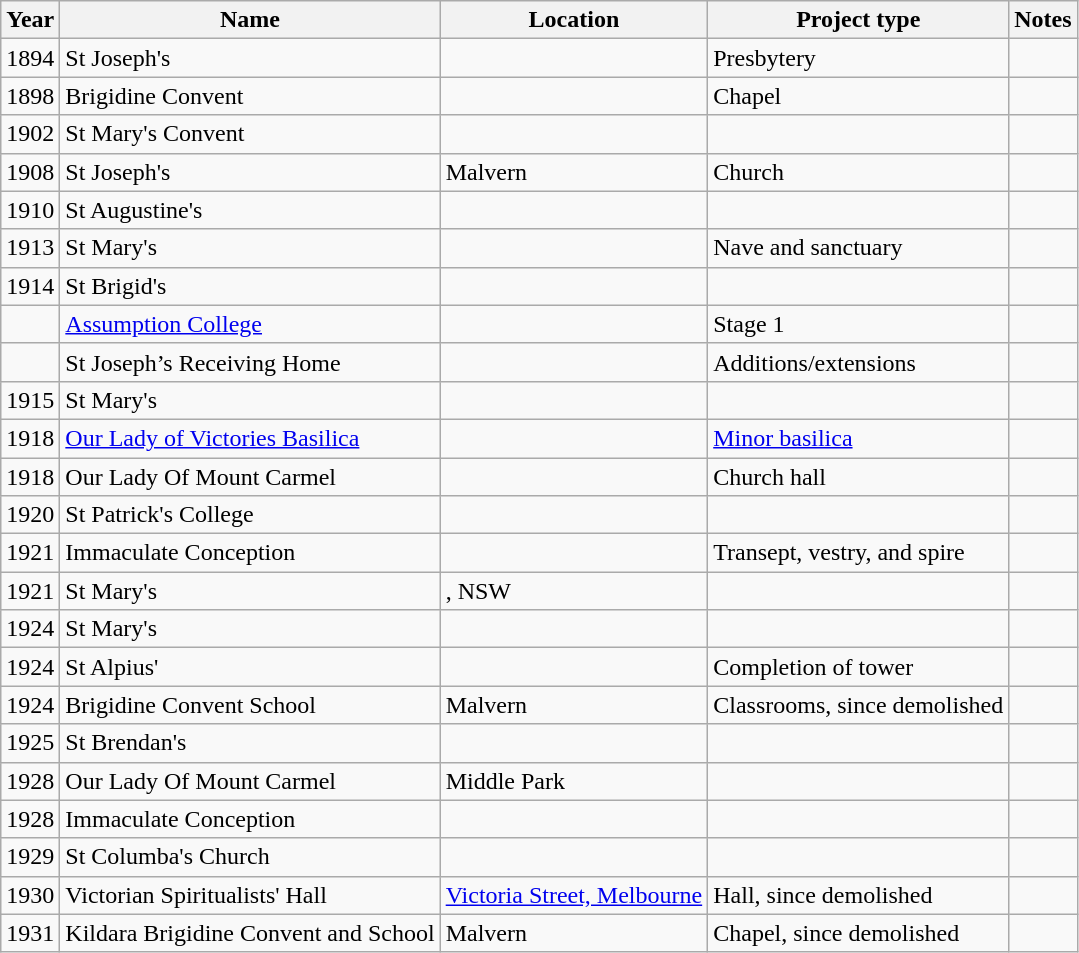<table class="wikitable sortable">
<tr>
<th>Year</th>
<th>Name</th>
<th>Location</th>
<th>Project type</th>
<th>Notes</th>
</tr>
<tr>
<td>1894</td>
<td>St Joseph's</td>
<td></td>
<td>Presbytery</td>
<td></td>
</tr>
<tr>
<td>1898</td>
<td>Brigidine Convent</td>
<td></td>
<td>Chapel</td>
<td></td>
</tr>
<tr>
<td>1902</td>
<td>St Mary's Convent</td>
<td></td>
<td></td>
<td></td>
</tr>
<tr>
<td>1908</td>
<td>St Joseph's</td>
<td>Malvern</td>
<td>Church</td>
<td></td>
</tr>
<tr>
<td>1910</td>
<td>St Augustine's</td>
<td></td>
<td></td>
<td></td>
</tr>
<tr>
<td>1913</td>
<td>St Mary's</td>
<td></td>
<td>Nave and sanctuary</td>
<td></td>
</tr>
<tr>
<td>1914</td>
<td>St Brigid's</td>
<td></td>
<td></td>
<td></td>
</tr>
<tr>
<td></td>
<td><a href='#'>Assumption College</a></td>
<td></td>
<td>Stage 1</td>
<td></td>
</tr>
<tr>
<td></td>
<td>St Joseph’s Receiving Home</td>
<td></td>
<td>Additions/extensions</td>
<td></td>
</tr>
<tr>
<td>1915</td>
<td>St Mary's</td>
<td></td>
<td></td>
<td></td>
</tr>
<tr>
<td>1918</td>
<td><a href='#'>Our Lady of Victories Basilica</a></td>
<td></td>
<td><a href='#'>Minor basilica</a></td>
<td></td>
</tr>
<tr>
<td>1918</td>
<td>Our Lady Of Mount Carmel</td>
<td></td>
<td>Church hall</td>
<td></td>
</tr>
<tr>
<td>1920</td>
<td>St Patrick's College</td>
<td></td>
<td></td>
<td></td>
</tr>
<tr>
<td>1921</td>
<td>Immaculate Conception</td>
<td></td>
<td>Transept, vestry, and spire</td>
<td></td>
</tr>
<tr>
<td>1921</td>
<td>St Mary's</td>
<td>, NSW</td>
<td></td>
<td></td>
</tr>
<tr>
<td>1924</td>
<td>St Mary's</td>
<td></td>
<td></td>
<td></td>
</tr>
<tr>
<td>1924</td>
<td>St Alpius'</td>
<td></td>
<td>Completion of tower</td>
<td></td>
</tr>
<tr>
<td>1924</td>
<td>Brigidine Convent School</td>
<td>Malvern</td>
<td>Classrooms, since demolished</td>
<td></td>
</tr>
<tr>
<td>1925</td>
<td>St Brendan's</td>
<td></td>
<td></td>
<td></td>
</tr>
<tr>
<td>1928</td>
<td>Our Lady Of Mount Carmel</td>
<td>Middle Park</td>
<td></td>
<td></td>
</tr>
<tr>
<td>1928</td>
<td>Immaculate Conception</td>
<td></td>
<td></td>
<td></td>
</tr>
<tr>
<td>1929</td>
<td>St Columba's Church</td>
<td></td>
<td></td>
<td></td>
</tr>
<tr>
<td>1930</td>
<td>Victorian Spiritualists' Hall</td>
<td><a href='#'>Victoria Street, Melbourne</a></td>
<td>Hall, since demolished</td>
<td></td>
</tr>
<tr>
<td>1931</td>
<td>Kildara Brigidine Convent and School</td>
<td>Malvern</td>
<td>Chapel, since demolished</td>
<td></td>
</tr>
</table>
